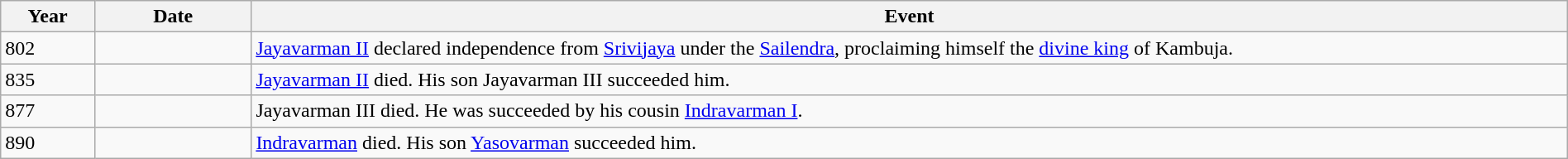<table class="wikitable" width="100%">
<tr>
<th style="width:6%">Year</th>
<th style="width:10%">Date</th>
<th>Event</th>
</tr>
<tr>
<td>802</td>
<td></td>
<td><a href='#'>Jayavarman II</a> declared independence from <a href='#'>Srivijaya</a> under the <a href='#'>Sailendra</a>, proclaiming himself the <a href='#'>divine king</a> of Kambuja.</td>
</tr>
<tr>
<td>835</td>
<td></td>
<td><a href='#'>Jayavarman II</a> died. His son Jayavarman III succeeded him.</td>
</tr>
<tr>
<td>877</td>
<td></td>
<td>Jayavarman III died. He was succeeded by his cousin <a href='#'>Indravarman I</a>.</td>
</tr>
<tr>
<td>890</td>
<td></td>
<td><a href='#'>Indravarman</a> died. His son <a href='#'>Yasovarman</a> succeeded him.</td>
</tr>
</table>
